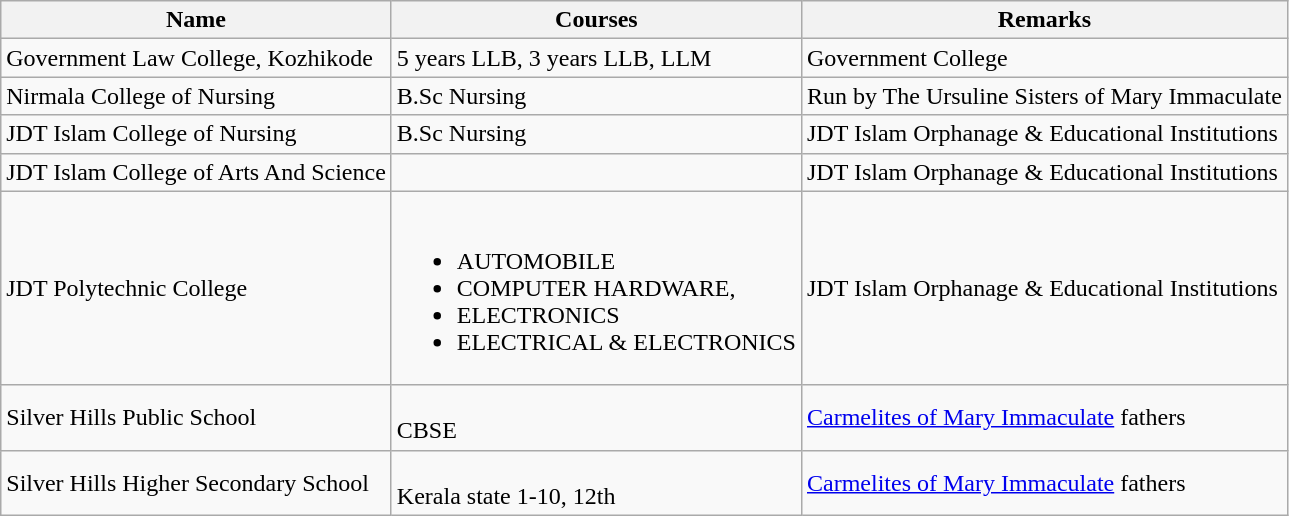<table class="wikitable">
<tr>
<th>Name</th>
<th>Courses</th>
<th>Remarks</th>
</tr>
<tr>
<td>Government Law College, Kozhikode</td>
<td>5 years LLB, 3 years LLB, LLM</td>
<td>Government College</td>
</tr>
<tr>
<td>Nirmala College of Nursing</td>
<td>B.Sc Nursing</td>
<td>Run by The Ursuline Sisters of Mary Immaculate</td>
</tr>
<tr>
<td>JDT Islam College of Nursing</td>
<td>B.Sc Nursing</td>
<td>JDT Islam Orphanage & Educational Institutions</td>
</tr>
<tr>
<td>JDT Islam College of Arts And Science</td>
<td></td>
<td>JDT Islam Orphanage & Educational Institutions</td>
</tr>
<tr>
<td>JDT Polytechnic College</td>
<td><br><ul><li>AUTOMOBILE</li><li>COMPUTER HARDWARE,</li><li>ELECTRONICS</li><li>ELECTRICAL & ELECTRONICS</li></ul></td>
<td>JDT Islam Orphanage & Educational Institutions</td>
</tr>
<tr>
<td>Silver Hills Public School</td>
<td><br>CBSE</td>
<td><a href='#'>Carmelites of Mary Immaculate</a> fathers</td>
</tr>
<tr>
<td>Silver Hills Higher Secondary School</td>
<td><br>Kerala state 1-10, 12th</td>
<td><a href='#'>Carmelites of Mary Immaculate</a> fathers</td>
</tr>
</table>
